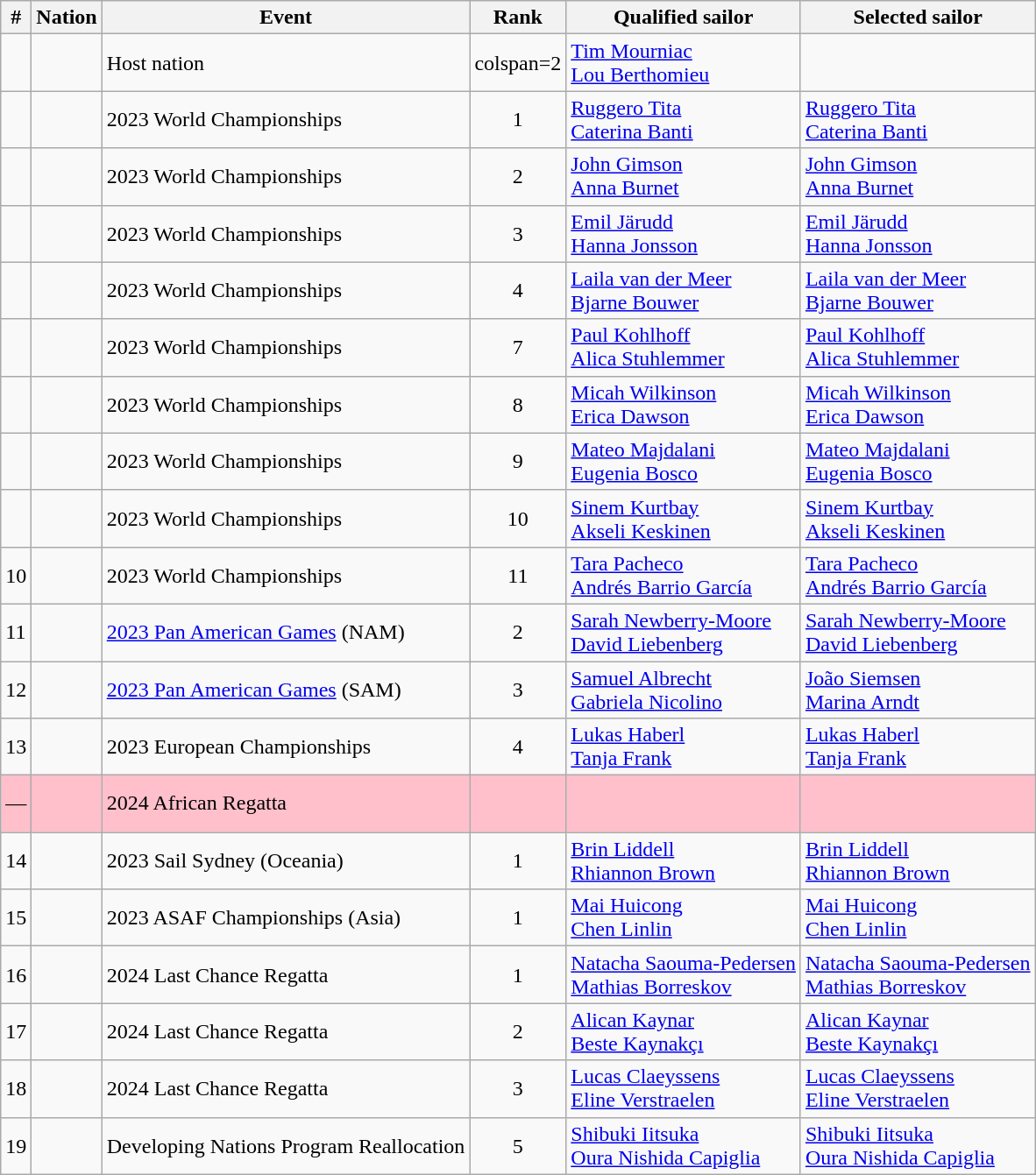<table class="sortable wikitable">
<tr>
<th>#</th>
<th>Nation</th>
<th>Event</th>
<th>Rank</th>
<th>Qualified sailor</th>
<th>Selected sailor</th>
</tr>
<tr>
<td></td>
<td></td>
<td>Host nation</td>
<td>colspan=2 </td>
<td><a href='#'>Tim Mourniac</a><br><a href='#'>Lou Berthomieu</a></td>
</tr>
<tr>
<td></td>
<td></td>
<td>2023 World Championships</td>
<td align=center>1</td>
<td><a href='#'>Ruggero Tita </a><br><a href='#'>Caterina Banti</a></td>
<td><a href='#'>Ruggero Tita</a><br><a href='#'>Caterina Banti</a></td>
</tr>
<tr>
<td></td>
<td></td>
<td>2023 World Championships</td>
<td align=center>2</td>
<td><a href='#'>John Gimson</a><br><a href='#'>Anna Burnet</a></td>
<td><a href='#'>John Gimson</a><br><a href='#'>Anna Burnet</a></td>
</tr>
<tr>
<td></td>
<td></td>
<td>2023 World Championships</td>
<td align=center>3</td>
<td><a href='#'>Emil Järudd</a><br><a href='#'>Hanna Jonsson</a></td>
<td><a href='#'>Emil Järudd</a><br><a href='#'>Hanna Jonsson</a></td>
</tr>
<tr>
<td></td>
<td></td>
<td>2023 World Championships</td>
<td align=center>4</td>
<td><a href='#'>Laila van der Meer</a><br><a href='#'>Bjarne Bouwer</a></td>
<td><a href='#'>Laila van der Meer</a><br><a href='#'>Bjarne Bouwer</a></td>
</tr>
<tr>
<td></td>
<td></td>
<td>2023 World Championships</td>
<td align=center>7</td>
<td><a href='#'>Paul Kohlhoff</a><br><a href='#'>Alica Stuhlemmer</a></td>
<td><a href='#'>Paul Kohlhoff</a><br><a href='#'>Alica Stuhlemmer</a></td>
</tr>
<tr>
<td></td>
<td></td>
<td>2023 World Championships</td>
<td align=center>8</td>
<td><a href='#'>Micah Wilkinson</a><br><a href='#'>Erica Dawson</a></td>
<td><a href='#'>Micah Wilkinson</a><br><a href='#'>Erica Dawson</a></td>
</tr>
<tr>
<td></td>
<td></td>
<td>2023 World Championships</td>
<td align=center>9</td>
<td><a href='#'>Mateo Majdalani</a><br><a href='#'>Eugenia Bosco</a></td>
<td><a href='#'>Mateo Majdalani</a><br><a href='#'>Eugenia Bosco</a></td>
</tr>
<tr>
<td></td>
<td></td>
<td>2023 World Championships</td>
<td align=center>10</td>
<td><a href='#'>Sinem Kurtbay</a><br><a href='#'>Akseli Keskinen</a></td>
<td><a href='#'>Sinem Kurtbay</a><br><a href='#'>Akseli Keskinen</a></td>
</tr>
<tr>
<td>10</td>
<td></td>
<td>2023 World Championships</td>
<td align=center>11</td>
<td><a href='#'>Tara Pacheco</a><br><a href='#'>Andrés Barrio García</a></td>
<td><a href='#'>Tara Pacheco</a><br><a href='#'>Andrés Barrio García</a></td>
</tr>
<tr>
<td>11</td>
<td></td>
<td><a href='#'>2023 Pan American Games</a> (NAM)</td>
<td align=center>2</td>
<td><a href='#'>Sarah Newberry-Moore</a><br><a href='#'>David Liebenberg</a></td>
<td><a href='#'>Sarah Newberry-Moore</a><br><a href='#'>David Liebenberg</a></td>
</tr>
<tr>
<td>12</td>
<td></td>
<td><a href='#'>2023 Pan American Games</a> (SAM)</td>
<td align=center>3</td>
<td><a href='#'>Samuel Albrecht</a><br><a href='#'>Gabriela Nicolino</a></td>
<td><a href='#'>João Siemsen</a><br><a href='#'>Marina Arndt</a></td>
</tr>
<tr>
<td>13</td>
<td></td>
<td>2023 European Championships</td>
<td align=center>4</td>
<td><a href='#'>Lukas Haberl</a><br><a href='#'>Tanja Frank</a></td>
<td><a href='#'>Lukas Haberl</a><br><a href='#'>Tanja Frank</a></td>
</tr>
<tr style="background:pink;">
<td>—</td>
<td></td>
<td>2024 African Regatta</td>
<td></td>
<td> <br> </td>
<td></td>
</tr>
<tr>
<td>14</td>
<td></td>
<td>2023 Sail Sydney (Oceania)</td>
<td align=center>1</td>
<td><a href='#'>Brin Liddell</a><br><a href='#'>Rhiannon Brown</a></td>
<td><a href='#'>Brin Liddell</a><br><a href='#'>Rhiannon Brown</a></td>
</tr>
<tr>
<td>15</td>
<td></td>
<td>2023 ASAF Championships (Asia)</td>
<td align=center>1</td>
<td><a href='#'>Mai Huicong</a><br><a href='#'>Chen Linlin</a></td>
<td><a href='#'>Mai Huicong</a><br><a href='#'>Chen Linlin</a></td>
</tr>
<tr>
<td>16</td>
<td></td>
<td>2024 Last Chance Regatta</td>
<td align=center>1</td>
<td><a href='#'>Natacha Saouma-Pedersen</a><br><a href='#'>Mathias Borreskov</a></td>
<td><a href='#'>Natacha Saouma-Pedersen</a><br><a href='#'>Mathias Borreskov</a></td>
</tr>
<tr>
<td>17</td>
<td></td>
<td>2024 Last Chance Regatta</td>
<td align=center>2</td>
<td><a href='#'>Alican Kaynar</a><br><a href='#'>Beste Kaynakçı</a></td>
<td><a href='#'>Alican Kaynar</a><br><a href='#'>Beste Kaynakçı</a></td>
</tr>
<tr>
<td>18</td>
<td></td>
<td>2024 Last Chance Regatta</td>
<td align=center>3</td>
<td><a href='#'>Lucas Claeyssens</a><br><a href='#'>Eline Verstraelen</a></td>
<td><a href='#'>Lucas Claeyssens</a><br><a href='#'>Eline Verstraelen</a></td>
</tr>
<tr>
<td>19</td>
<td></td>
<td>Developing Nations Program Reallocation</td>
<td align=center>5</td>
<td><a href='#'>Shibuki Iitsuka</a><br><a href='#'>Oura Nishida Capiglia</a></td>
<td><a href='#'>Shibuki Iitsuka</a><br><a href='#'>Oura Nishida Capiglia</a></td>
</tr>
</table>
